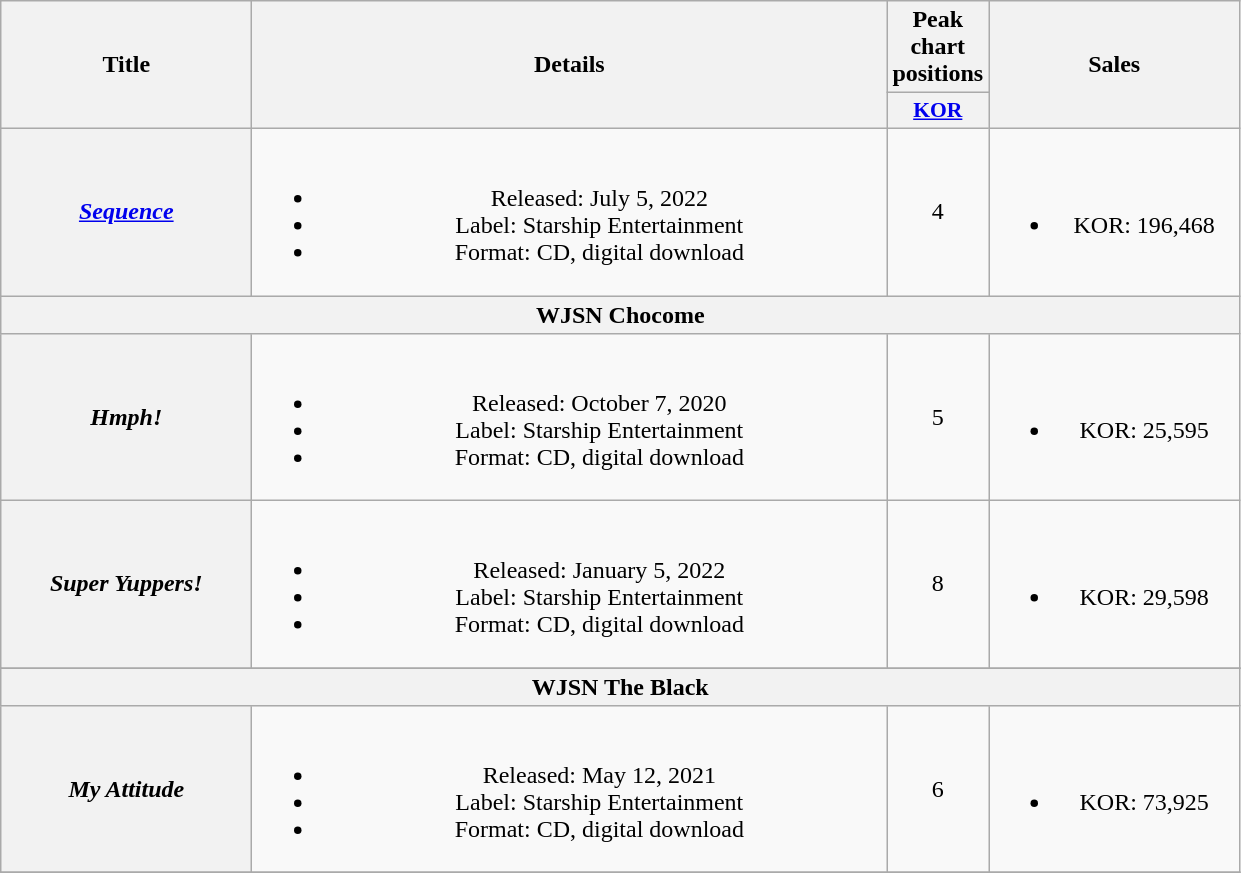<table class="wikitable plainrowheaders" style="text-align:center;">
<tr>
<th rowspan="2" style="width:10em;">Title</th>
<th rowspan="2" style="width:26em;">Details</th>
<th colspan="1">Peak chart positions</th>
<th rowspan="2" style="width:10em;">Sales</th>
</tr>
<tr>
<th scope="col" style="width:3em;font-size:90%;"><a href='#'>KOR</a><br></th>
</tr>
<tr>
<th scope="row"><em><a href='#'>Sequence</a></em></th>
<td><br><ul><li>Released: July 5, 2022</li><li>Label: Starship Entertainment</li><li>Format: CD, digital download</li></ul></td>
<td>4</td>
<td><br><ul><li>KOR: 196,468</li></ul></td>
</tr>
<tr>
<th colspan="4">WJSN Chocome</th>
</tr>
<tr>
<th scope="row"><em>Hmph!</em></th>
<td><br><ul><li>Released: October 7, 2020</li><li>Label: Starship Entertainment</li><li>Format: CD, digital download</li></ul></td>
<td>5</td>
<td><br><ul><li>KOR: 25,595</li></ul></td>
</tr>
<tr>
<th scope="row"><em>Super Yuppers!</em></th>
<td><br><ul><li>Released: January 5, 2022</li><li>Label: Starship Entertainment</li><li>Format: CD, digital download</li></ul></td>
<td>8</td>
<td><br><ul><li>KOR: 29,598</li></ul></td>
</tr>
<tr>
</tr>
<tr>
<th colspan="4">WJSN The Black</th>
</tr>
<tr>
<th scope="row"><em>My Attitude</em></th>
<td><br><ul><li>Released: May 12, 2021</li><li>Label: Starship Entertainment</li><li>Format: CD, digital download</li></ul></td>
<td>6</td>
<td><br><ul><li>KOR: 73,925</li></ul></td>
</tr>
<tr>
</tr>
</table>
